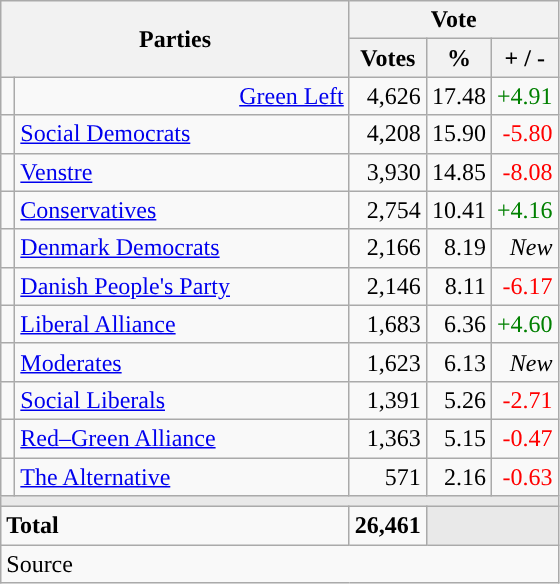<table class="wikitable" style="text-align:right;">
<tr>
<th style="text-align:centre;" rowspan="2" colspan="2" width="225">Parties</th>
<th colspan="3">Vote</th>
</tr>
<tr>
<th width="15">Votes</th>
<th width="15">%</th>
<th width="15">+ / -</th>
</tr>
<tr>
<td width=2 bgcolor=></td>
<td><a href='#'>Green Left</a></td>
<td>4,626</td>
<td>17.48</td>
<td style=color:green;>+4.91</td>
</tr>
<tr>
<td width=2 bgcolor=></td>
<td align=left><a href='#'>Social Democrats</a></td>
<td>4,208</td>
<td>15.90</td>
<td style=color:red;>-5.80</td>
</tr>
<tr>
<td width=2 bgcolor=></td>
<td align=left><a href='#'>Venstre</a></td>
<td>3,930</td>
<td>14.85</td>
<td style=color:red;>-8.08</td>
</tr>
<tr>
<td width=2 bgcolor=></td>
<td align=left><a href='#'>Conservatives</a></td>
<td>2,754</td>
<td>10.41</td>
<td style=color:green;>+4.16</td>
</tr>
<tr>
<td width=2 bgcolor=></td>
<td align=left><a href='#'>Denmark Democrats</a></td>
<td>2,166</td>
<td>8.19</td>
<td><em>New</em></td>
</tr>
<tr>
<td width=2 bgcolor=></td>
<td align=left><a href='#'>Danish People's Party</a></td>
<td>2,146</td>
<td>8.11</td>
<td style=color:red;>-6.17</td>
</tr>
<tr>
<td width=2 bgcolor=></td>
<td align=left><a href='#'>Liberal Alliance</a></td>
<td>1,683</td>
<td>6.36</td>
<td style=color:green;>+4.60</td>
</tr>
<tr>
<td width=2 bgcolor=></td>
<td align=left><a href='#'>Moderates</a></td>
<td>1,623</td>
<td>6.13</td>
<td><em>New</em></td>
</tr>
<tr>
<td width=2 bgcolor=></td>
<td align=left><a href='#'>Social Liberals</a></td>
<td>1,391</td>
<td>5.26</td>
<td style=color:red;>-2.71</td>
</tr>
<tr>
<td width=2 bgcolor=></td>
<td align=left><a href='#'>Red–Green Alliance</a></td>
<td>1,363</td>
<td>5.15</td>
<td style=color:red;>-0.47</td>
</tr>
<tr>
<td width=2 bgcolor=></td>
<td align=left><a href='#'>The Alternative</a></td>
<td>571</td>
<td>2.16</td>
<td style=color:red;>-0.63</td>
</tr>
<tr>
<td colspan="7" bgcolor="#E9E9E9"></td>
</tr>
<tr>
<td align="left" colspan="2"><strong>Total</strong></td>
<td><strong>26,461</strong></td>
<td bgcolor=#E9E9E9 colspan=2></td>
</tr>
<tr>
<td align="left" colspan="6">Source</td>
</tr>
</table>
